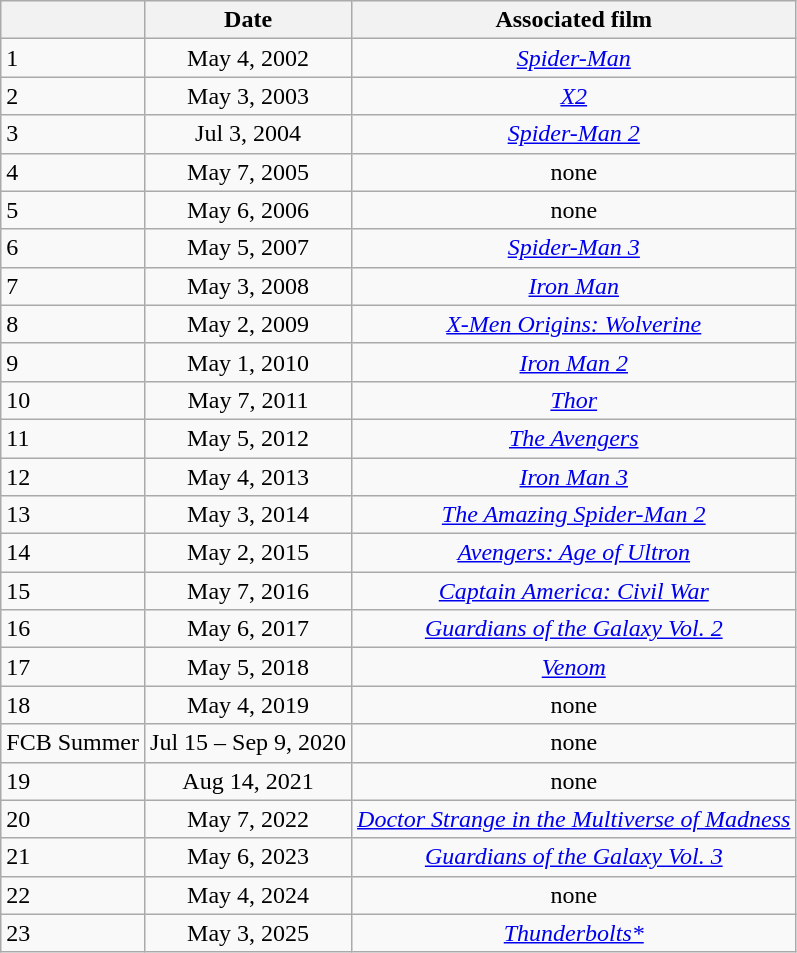<table class="wikitable">
<tr>
<th></th>
<th>Date</th>
<th>Associated film</th>
</tr>
<tr>
<td>1</td>
<td style="text-align:center;">May 4, 2002</td>
<td style="text-align:center;"><em><a href='#'>Spider-Man</a></em></td>
</tr>
<tr>
<td>2</td>
<td style="text-align:center;">May 3, 2003</td>
<td style="text-align:center;"><em><a href='#'>X2</a></em></td>
</tr>
<tr>
<td>3</td>
<td style="text-align:center;">Jul 3, 2004</td>
<td style="text-align:center;"><em><a href='#'>Spider-Man 2</a></em></td>
</tr>
<tr>
<td>4</td>
<td style="text-align:center;">May 7, 2005</td>
<td style="text-align:center;">none </td>
</tr>
<tr>
<td>5</td>
<td style="text-align:center;">May 6, 2006</td>
<td style="text-align:center;">none </td>
</tr>
<tr>
<td>6</td>
<td style="text-align:center;">May 5, 2007</td>
<td style="text-align:center;"><em><a href='#'>Spider-Man 3</a></em></td>
</tr>
<tr>
<td>7</td>
<td style="text-align:center;">May 3, 2008</td>
<td style="text-align:center;"><em><a href='#'>Iron Man</a></em></td>
</tr>
<tr>
<td>8</td>
<td style="text-align:center;">May 2, 2009</td>
<td style="text-align:center;"><em><a href='#'>X-Men Origins: Wolverine</a></em></td>
</tr>
<tr>
<td>9</td>
<td style="text-align:center;">May 1, 2010</td>
<td style="text-align:center;"><em><a href='#'>Iron Man 2</a></em></td>
</tr>
<tr>
<td>10</td>
<td style="text-align:center;">May 7, 2011</td>
<td style="text-align:center;"><em><a href='#'>Thor</a></em></td>
</tr>
<tr>
<td>11</td>
<td style="text-align:center;">May 5, 2012</td>
<td style="text-align:center;"><em><a href='#'>The Avengers</a></em></td>
</tr>
<tr>
<td>12</td>
<td style="text-align:center;">May 4, 2013</td>
<td style="text-align:center;"><em><a href='#'>Iron Man 3</a></em></td>
</tr>
<tr>
<td>13</td>
<td style="text-align:center;">May 3, 2014</td>
<td style="text-align:center;"><em><a href='#'>The Amazing Spider-Man 2</a></em></td>
</tr>
<tr>
<td>14</td>
<td style="text-align:center;">May 2, 2015</td>
<td style="text-align:center;"><em><a href='#'>Avengers: Age of Ultron</a></em></td>
</tr>
<tr>
<td>15</td>
<td style="text-align:center;">May 7, 2016</td>
<td style="text-align:center;"><em><a href='#'>Captain America: Civil War</a></em></td>
</tr>
<tr>
<td>16</td>
<td style="text-align:center;">May 6, 2017</td>
<td style="text-align:center;"><em><a href='#'>Guardians of the Galaxy Vol. 2</a></em></td>
</tr>
<tr>
<td>17</td>
<td style="text-align:center;">May 5, 2018</td>
<td style="text-align:center;"><em><a href='#'>Venom</a></em></td>
</tr>
<tr>
<td>18</td>
<td style="text-align:center;">May 4, 2019</td>
<td style="text-align:center;">none</td>
</tr>
<tr>
<td>FCB Summer</td>
<td style="text-align:center;">Jul 15 – Sep 9, 2020</td>
<td style="text-align:center;">none</td>
</tr>
<tr>
<td>19</td>
<td style="text-align:center;">Aug 14, 2021</td>
<td style="text-align:center;">none</td>
</tr>
<tr>
<td>20</td>
<td style="text-align:center;">May 7, 2022</td>
<td style="text-align:center;"><em><a href='#'>Doctor Strange in the Multiverse of Madness</a></em></td>
</tr>
<tr>
<td>21</td>
<td style="text-align:center;">May 6, 2023</td>
<td style="text-align:center;"><em><a href='#'>Guardians of the Galaxy Vol. 3</a></em></td>
</tr>
<tr>
<td>22</td>
<td style="text-align:center;">May 4, 2024</td>
<td style="text-align:center;">none</td>
</tr>
<tr>
<td>23</td>
<td style="text-align:center;">May 3, 2025</td>
<td style="text-align:center;"><em><a href='#'>Thunderbolts*</a></em></td>
</tr>
</table>
